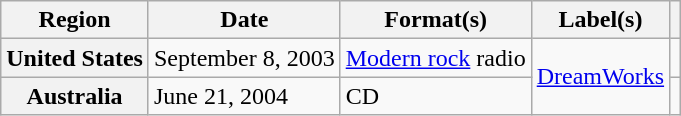<table class="wikitable plainrowheaders">
<tr>
<th scope="col">Region</th>
<th scope="col">Date</th>
<th scope="col">Format(s)</th>
<th scope="col">Label(s)</th>
<th scope="col"></th>
</tr>
<tr>
<th scope="row">United States</th>
<td>September 8, 2003</td>
<td><a href='#'>Modern rock</a> radio</td>
<td rowspan="2"><a href='#'>DreamWorks</a></td>
<td></td>
</tr>
<tr>
<th scope="row">Australia</th>
<td>June 21, 2004</td>
<td>CD</td>
<td></td>
</tr>
</table>
